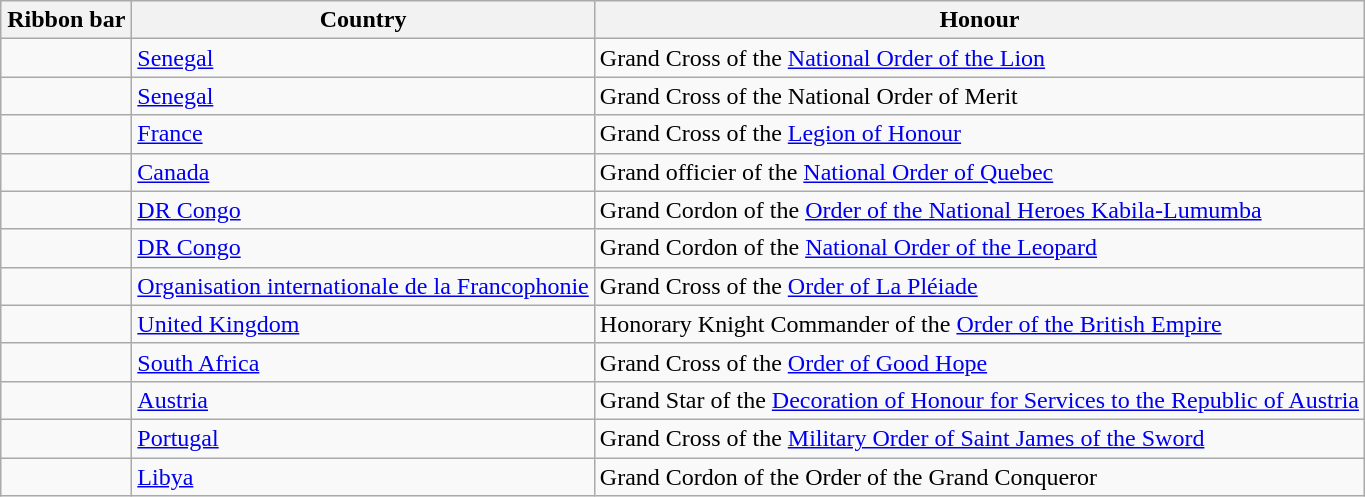<table class="wikitable">
<tr>
<th style="width:80px;">Ribbon bar</th>
<th>Country</th>
<th>Honour</th>
</tr>
<tr>
<td></td>
<td><a href='#'>Senegal</a></td>
<td>Grand Cross of the <a href='#'>National Order of the Lion</a></td>
</tr>
<tr>
<td></td>
<td><a href='#'>Senegal</a></td>
<td>Grand Cross of the National Order of Merit</td>
</tr>
<tr>
<td></td>
<td><a href='#'>France</a></td>
<td>Grand Cross of the <a href='#'>Legion of Honour</a></td>
</tr>
<tr>
<td></td>
<td><a href='#'>Canada</a></td>
<td>Grand officier of the <a href='#'>National Order of Quebec</a></td>
</tr>
<tr>
<td></td>
<td><a href='#'>DR Congo</a></td>
<td>Grand Cordon of the <a href='#'>Order of the National Heroes Kabila-Lumumba</a></td>
</tr>
<tr>
<td></td>
<td><a href='#'>DR Congo</a></td>
<td>Grand Cordon of the <a href='#'>National Order of the Leopard</a></td>
</tr>
<tr>
<td></td>
<td><a href='#'>Organisation internationale de la Francophonie</a></td>
<td>Grand Cross of the <a href='#'>Order of La Pléiade</a></td>
</tr>
<tr>
<td></td>
<td><a href='#'>United Kingdom</a></td>
<td>Honorary Knight Commander of the <a href='#'>Order of the British Empire</a></td>
</tr>
<tr>
<td></td>
<td><a href='#'>South Africa</a></td>
<td>Grand Cross of the <a href='#'>Order of Good Hope</a></td>
</tr>
<tr>
<td></td>
<td><a href='#'>Austria</a></td>
<td>Grand Star of the <a href='#'>Decoration of Honour for Services to the Republic of Austria</a></td>
</tr>
<tr>
<td></td>
<td><a href='#'>Portugal</a></td>
<td>Grand Cross of the <a href='#'>Military Order of Saint James of the Sword</a></td>
</tr>
<tr>
<td></td>
<td><a href='#'>Libya</a></td>
<td>Grand Cordon of the Order of the Grand Conqueror</td>
</tr>
</table>
